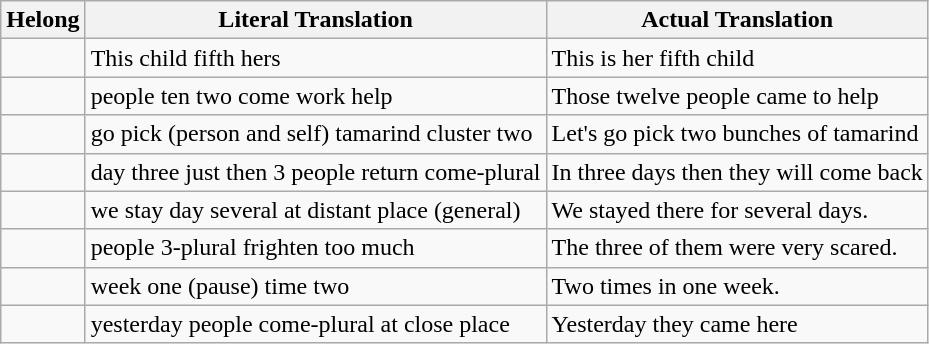<table class="wikitable">
<tr>
<th>Helong</th>
<th>Literal Translation</th>
<th>Actual Translation</th>
</tr>
<tr>
<td></td>
<td>This child fifth hers</td>
<td>This is her fifth child</td>
</tr>
<tr>
<td></td>
<td>people ten two come work help</td>
<td>Those twelve people came to help</td>
</tr>
<tr>
<td></td>
<td>go pick (person and self) tamarind cluster two</td>
<td>Let's go pick two bunches of tamarind</td>
</tr>
<tr>
<td></td>
<td>day three just then 3 people return come-plural</td>
<td>In three days then they will come back</td>
</tr>
<tr>
<td></td>
<td>we stay day several at distant place (general)</td>
<td>We stayed there for several days.</td>
</tr>
<tr>
<td></td>
<td>people 3-plural frighten too much</td>
<td>The three of them were very scared.</td>
</tr>
<tr>
<td></td>
<td>week one (pause) time two</td>
<td>Two times in one week.</td>
</tr>
<tr>
<td></td>
<td>yesterday people come-plural at close place</td>
<td>Yesterday they came here</td>
</tr>
</table>
